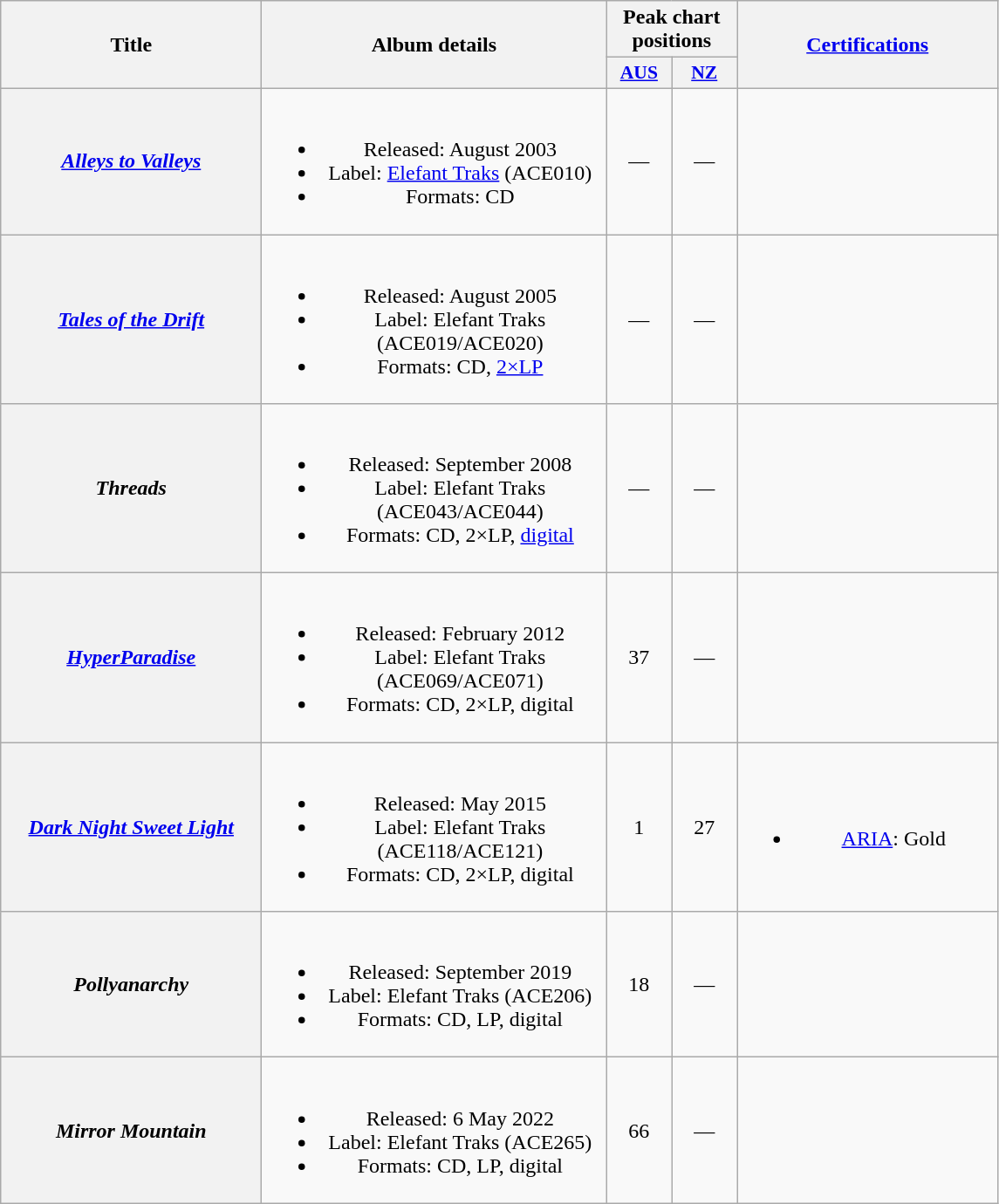<table class="wikitable plainrowheaders" style="text-align:center;" border="1">
<tr>
<th scope="col" rowspan="2" style="width:12em;">Title</th>
<th scope="col" rowspan="2" style="width:16em;">Album details</th>
<th scope="col" colspan="2">Peak chart positions</th>
<th scope="col" rowspan="2" style="width:12em;"><a href='#'>Certifications</a></th>
</tr>
<tr>
<th scope="col" style="width:3em;font-size:90%;"><a href='#'>AUS</a><br></th>
<th scope="col" style="width:3em;font-size:90%;"><a href='#'>NZ</a><br></th>
</tr>
<tr>
<th scope="row"><em><a href='#'>Alleys to Valleys</a></em></th>
<td><br><ul><li>Released: August 2003</li><li>Label: <a href='#'>Elefant Traks</a> (ACE010)</li><li>Formats: CD</li></ul></td>
<td>—</td>
<td>—</td>
<td></td>
</tr>
<tr>
<th scope="row"><em><a href='#'>Tales of the Drift</a></em></th>
<td><br><ul><li>Released: August 2005</li><li>Label: Elefant Traks (ACE019/ACE020)</li><li>Formats: CD, <a href='#'>2×LP</a></li></ul></td>
<td>—</td>
<td>—</td>
<td></td>
</tr>
<tr>
<th scope="row"><em>Threads</em></th>
<td><br><ul><li>Released: September 2008</li><li>Label: Elefant Traks (ACE043/ACE044)</li><li>Formats: CD, 2×LP, <a href='#'>digital</a></li></ul></td>
<td>—</td>
<td>—</td>
<td></td>
</tr>
<tr>
<th scope="row"><em><a href='#'>HyperParadise</a></em></th>
<td><br><ul><li>Released: February 2012</li><li>Label: Elefant Traks (ACE069/ACE071)</li><li>Formats: CD, 2×LP, digital</li></ul></td>
<td>37</td>
<td>—</td>
<td></td>
</tr>
<tr>
<th scope="row"><em><a href='#'>Dark Night Sweet Light</a></em></th>
<td><br><ul><li>Released: May 2015</li><li>Label: Elefant Traks (ACE118/ACE121)</li><li>Formats: CD, 2×LP, digital</li></ul></td>
<td>1</td>
<td>27</td>
<td><br><ul><li><a href='#'>ARIA</a>: Gold</li></ul></td>
</tr>
<tr>
<th scope="row"><em>Pollyanarchy</em></th>
<td><br><ul><li>Released: September 2019</li><li>Label: Elefant Traks (ACE206)</li><li>Formats: CD, LP, digital</li></ul></td>
<td>18</td>
<td>—</td>
<td></td>
</tr>
<tr>
<th scope="row"><em>Mirror Mountain</em></th>
<td><br><ul><li>Released: 6 May 2022</li><li>Label: Elefant Traks (ACE265)</li><li>Formats: CD, LP, digital</li></ul></td>
<td>66</td>
<td>—</td>
<td></td>
</tr>
</table>
